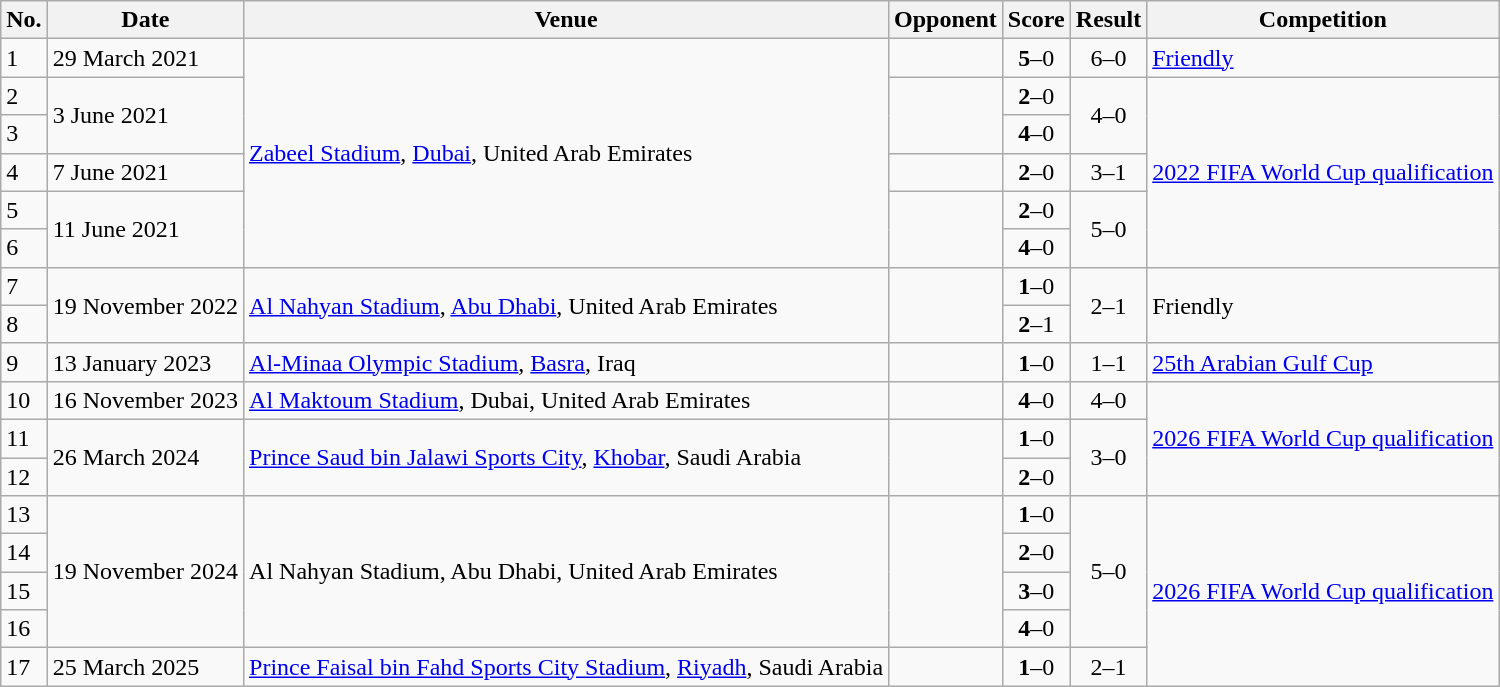<table class="wikitable">
<tr>
<th>No.</th>
<th>Date</th>
<th>Venue</th>
<th>Opponent</th>
<th>Score</th>
<th>Result</th>
<th>Competition</th>
</tr>
<tr>
<td>1</td>
<td>29 March 2021</td>
<td rowspan=6><a href='#'>Zabeel Stadium</a>, <a href='#'>Dubai</a>, United Arab Emirates</td>
<td></td>
<td align=center><strong>5</strong>–0</td>
<td align=center>6–0</td>
<td><a href='#'>Friendly</a></td>
</tr>
<tr>
<td>2</td>
<td rowspan=2>3 June 2021</td>
<td rowspan=2></td>
<td align=center><strong>2</strong>–0</td>
<td align=center rowspan=2>4–0</td>
<td rowspan=5><a href='#'>2022 FIFA World Cup qualification</a></td>
</tr>
<tr>
<td>3</td>
<td align=center><strong>4</strong>–0</td>
</tr>
<tr>
<td>4</td>
<td>7 June 2021</td>
<td></td>
<td align=center><strong>2</strong>–0</td>
<td align=center>3–1</td>
</tr>
<tr>
<td>5</td>
<td rowspan=2>11 June 2021</td>
<td rowspan=2></td>
<td align=center><strong>2</strong>–0</td>
<td align=center rowspan=2>5–0</td>
</tr>
<tr>
<td>6</td>
<td align=center><strong>4</strong>–0</td>
</tr>
<tr>
<td>7</td>
<td rowspan=2>19 November 2022</td>
<td rowspan=2><a href='#'>Al Nahyan Stadium</a>, <a href='#'>Abu Dhabi</a>, United Arab Emirates</td>
<td rowspan=2></td>
<td align=center><strong>1</strong>–0</td>
<td align=center rowspan=2>2–1</td>
<td rowspan=2>Friendly</td>
</tr>
<tr>
<td>8</td>
<td align=center><strong>2</strong>–1</td>
</tr>
<tr>
<td>9</td>
<td>13 January 2023</td>
<td><a href='#'>Al-Minaa Olympic Stadium</a>, <a href='#'>Basra</a>, Iraq</td>
<td></td>
<td align=center><strong>1</strong>–0</td>
<td align=center>1–1</td>
<td><a href='#'>25th Arabian Gulf Cup</a></td>
</tr>
<tr>
<td>10</td>
<td>16 November 2023</td>
<td><a href='#'>Al Maktoum Stadium</a>, Dubai, United Arab Emirates</td>
<td></td>
<td align=center><strong>4</strong>–0</td>
<td align=center>4–0</td>
<td rowspan=3><a href='#'>2026 FIFA World Cup qualification</a></td>
</tr>
<tr>
<td>11</td>
<td rowspan=2>26 March 2024</td>
<td rowspan=2><a href='#'>Prince Saud bin Jalawi Sports City</a>, <a href='#'>Khobar</a>, Saudi Arabia</td>
<td rowspan=2></td>
<td align=center><strong>1</strong>–0</td>
<td rowspan=2 align=center>3–0</td>
</tr>
<tr>
<td>12</td>
<td align=center><strong>2</strong>–0</td>
</tr>
<tr>
<td>13</td>
<td rowspan=4>19 November 2024</td>
<td rowspan=4>Al Nahyan Stadium, Abu Dhabi, United Arab Emirates</td>
<td rowspan=4></td>
<td align=center><strong>1</strong>–0</td>
<td align=center rowspan=4>5–0</td>
<td rowspan=5><a href='#'>2026 FIFA World Cup qualification</a></td>
</tr>
<tr>
<td>14</td>
<td align=center><strong>2</strong>–0</td>
</tr>
<tr>
<td>15</td>
<td align=center><strong>3</strong>–0</td>
</tr>
<tr>
<td>16</td>
<td align=center><strong>4</strong>–0</td>
</tr>
<tr>
<td>17</td>
<td>25 March 2025</td>
<td><a href='#'>Prince Faisal bin Fahd Sports City Stadium</a>, <a href='#'>Riyadh</a>, Saudi Arabia</td>
<td></td>
<td align=center><strong>1</strong>–0</td>
<td align=center>2–1</td>
</tr>
</table>
